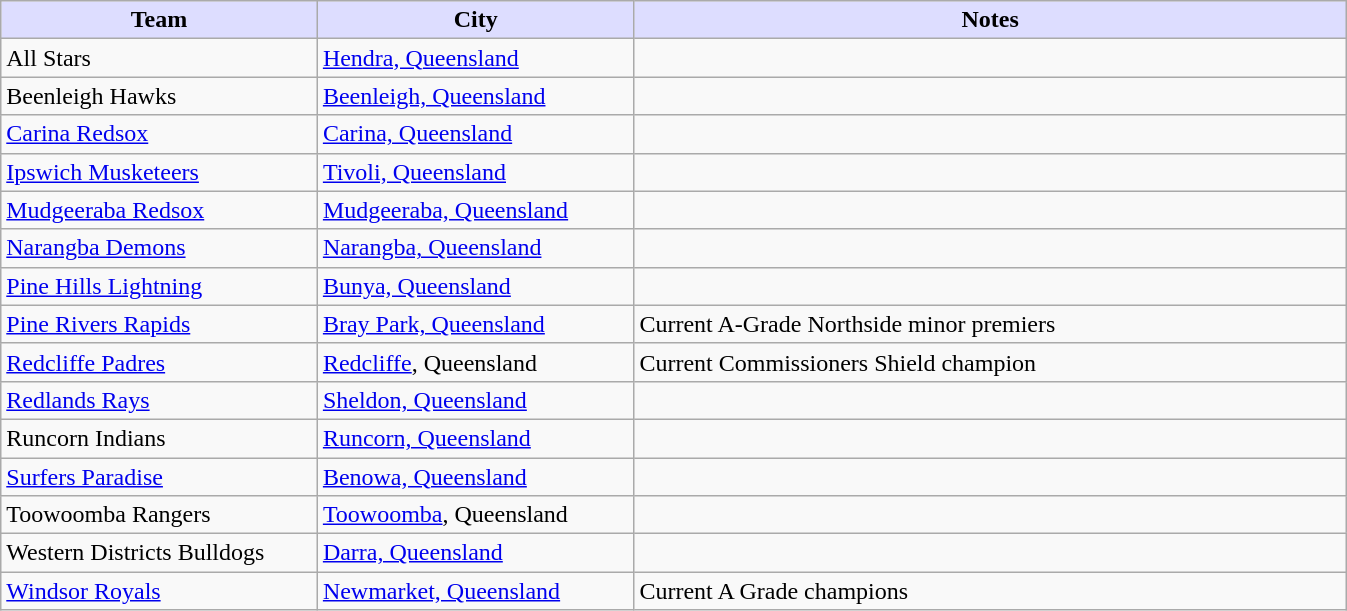<table class="wikitable">
<tr>
<th style="background:#ddf; width:20%;">Team</th>
<th style="background:#ddf; width:20%;">City</th>
<th style="background:#ddf; width:45%;">Notes</th>
</tr>
<tr>
<td>All Stars</td>
<td><a href='#'>Hendra, Queensland</a></td>
<td></td>
</tr>
<tr>
<td>Beenleigh Hawks</td>
<td><a href='#'>Beenleigh, Queensland</a></td>
<td></td>
</tr>
<tr>
<td><a href='#'>Carina Redsox</a></td>
<td><a href='#'>Carina, Queensland</a></td>
<td></td>
</tr>
<tr>
<td><a href='#'>Ipswich Musketeers</a></td>
<td><a href='#'>Tivoli, Queensland</a></td>
<td></td>
</tr>
<tr>
<td><a href='#'>Mudgeeraba Redsox</a></td>
<td><a href='#'>Mudgeeraba, Queensland</a></td>
<td></td>
</tr>
<tr>
<td><a href='#'>Narangba Demons</a></td>
<td><a href='#'>Narangba, Queensland</a></td>
<td></td>
</tr>
<tr>
<td><a href='#'>Pine Hills Lightning</a></td>
<td><a href='#'>Bunya, Queensland</a></td>
<td></td>
</tr>
<tr>
<td><a href='#'>Pine Rivers Rapids</a></td>
<td><a href='#'>Bray Park, Queensland</a></td>
<td>Current A-Grade Northside minor premiers</td>
</tr>
<tr>
<td><a href='#'>Redcliffe Padres</a></td>
<td><a href='#'>Redcliffe</a>, Queensland</td>
<td>Current Commissioners Shield champion</td>
</tr>
<tr>
<td><a href='#'>Redlands Rays</a></td>
<td><a href='#'>Sheldon, Queensland</a></td>
<td></td>
</tr>
<tr>
<td>Runcorn Indians</td>
<td><a href='#'>Runcorn, Queensland</a></td>
<td></td>
</tr>
<tr>
<td><a href='#'>Surfers Paradise</a></td>
<td><a href='#'>Benowa, Queensland</a></td>
<td></td>
</tr>
<tr>
<td>Toowoomba Rangers</td>
<td><a href='#'>Toowoomba</a>, Queensland</td>
</tr>
<tr>
<td>Western Districts Bulldogs</td>
<td><a href='#'>Darra, Queensland</a></td>
<td></td>
</tr>
<tr>
<td><a href='#'>Windsor Royals</a></td>
<td><a href='#'>Newmarket, Queensland</a></td>
<td>Current A Grade champions</td>
</tr>
</table>
